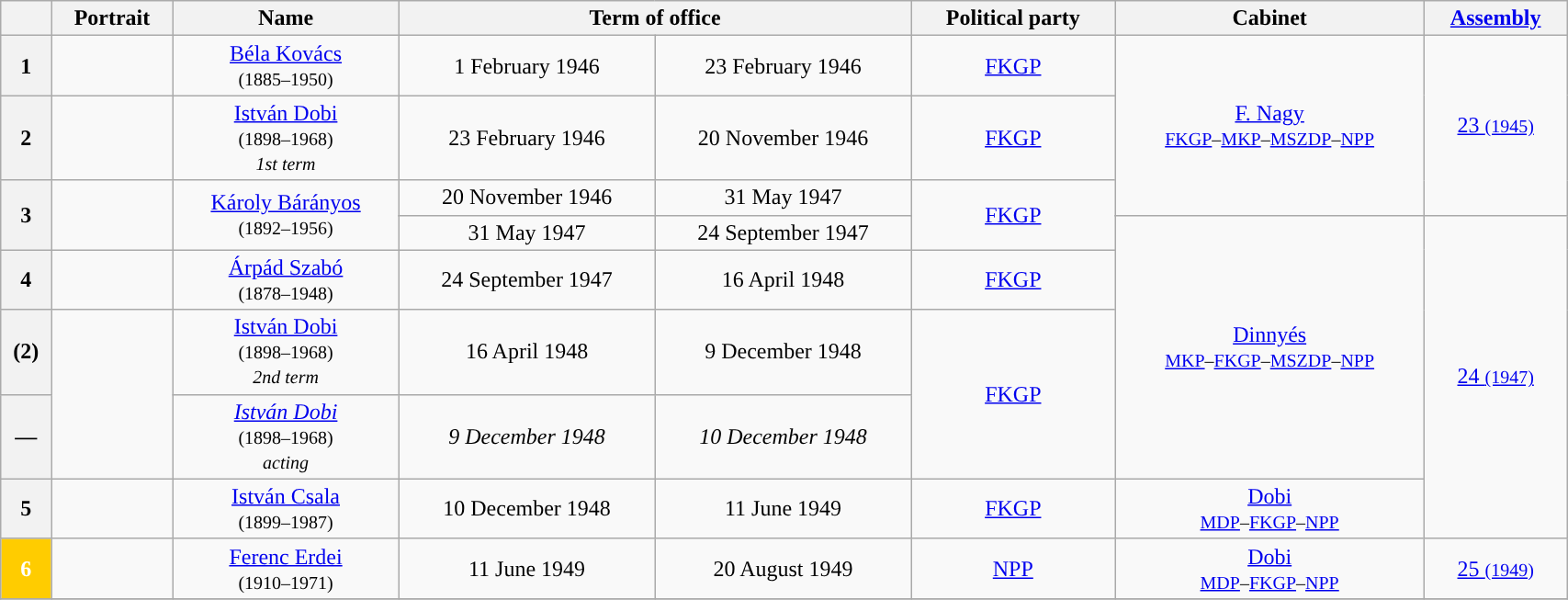<table class="wikitable" style="width:90%; text-align:center;">
<tr>
<th></th>
<th>Portrait</th>
<th>Name<br></th>
<th colspan=2>Term of office</th>
<th>Political party</th>
<th>Cabinet</th>
<th><a href='#'>Assembly</a><br></th>
</tr>
<tr>
<th style="background:">1</th>
<td></td>
<td><a href='#'>Béla Kovács</a><br><small>(1885–1950)</small></td>
<td>1 February 1946</td>
<td>23 February 1946</td>
<td><a href='#'>FKGP</a></td>
<td rowspan="3"><a href='#'>F. Nagy</a><br><small><a href='#'>FKGP</a>–<a href='#'>MKP</a>–<a href='#'>MSZDP</a>–<a href='#'>NPP</a></small></td>
<td rowspan="4"><a href='#'>23 <small>(1945)</small></a></td>
</tr>
<tr>
<th style="background:">2</th>
<td></td>
<td><a href='#'>István Dobi</a><br><small>(1898–1968)<br><em>1st term</em></small></td>
<td>23 February 1946</td>
<td>20 November 1946</td>
<td><a href='#'>FKGP</a></td>
</tr>
<tr>
<th rowspan="3" style="background:">3</th>
<td rowspan="3"></td>
<td rowspan="3"><a href='#'>Károly Bárányos</a><br><small>(1892–1956)</small></td>
<td>20 November 1946</td>
<td>31 May 1947</td>
<td rowspan="3"><a href='#'>FKGP</a></td>
</tr>
<tr>
<td rowspan="2">31 May 1947</td>
<td rowspan="2">24 September 1947</td>
<td rowspan="5"><a href='#'>Dinnyés</a><br><small><a href='#'>MKP</a>–<a href='#'>FKGP</a>–<a href='#'>MSZDP</a>–<a href='#'>NPP</a></small></td>
</tr>
<tr>
<td rowspan="5"><a href='#'>24 <small>(1947)</small></a></td>
</tr>
<tr>
<th style="background:">4</th>
<td></td>
<td><a href='#'>Árpád Szabó</a><br><small>(1878–1948)</small></td>
<td>24 September 1947</td>
<td>16 April 1948</td>
<td><a href='#'>FKGP</a></td>
</tr>
<tr>
<th style="background:">(2)</th>
<td rowspan="2"></td>
<td><a href='#'>István Dobi</a><br><small>(1898–1968)<br><em>2nd term</em></small></td>
<td>16 April 1948</td>
<td>9 December 1948</td>
<td rowspan="2"><a href='#'>FKGP</a></td>
</tr>
<tr>
<th style="background:">—</th>
<td><em><a href='#'>István Dobi</a></em><br><small>(1898–1968)<br><em>acting</em></small></td>
<td><em>9 December 1948</em></td>
<td><em>10 December 1948</em></td>
</tr>
<tr>
<th style="background:">5</th>
<td></td>
<td><a href='#'>István Csala</a><br><small>(1899–1987)</small></td>
<td>10 December 1948</td>
<td>11 June 1949</td>
<td><a href='#'>FKGP</a></td>
<td><a href='#'>Dobi</a><br><small><a href='#'>MDP</a>–<a href='#'>FKGP</a>–<a href='#'>NPP</a></small></td>
</tr>
<tr>
<th style="background-color:#FFCC00; color:white">6</th>
<td></td>
<td><a href='#'>Ferenc Erdei</a><br><small>(1910–1971)</small></td>
<td>11 June 1949</td>
<td>20 August 1949</td>
<td><a href='#'>NPP</a></td>
<td><a href='#'>Dobi</a><br><small><a href='#'>MDP</a>–<a href='#'>FKGP</a>–<a href='#'>NPP</a></small></td>
<td><a href='#'>25 <small>(1949)</small></a></td>
</tr>
<tr>
</tr>
</table>
